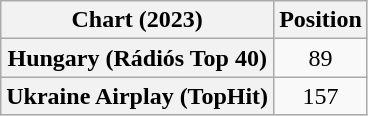<table class="wikitable unsortable plainrowheaders" style="text-align:center;">
<tr>
<th scope="col">Chart (2023)</th>
<th scope="col">Position</th>
</tr>
<tr>
<th scope="row">Hungary (Rádiós Top 40)</th>
<td>89</td>
</tr>
<tr>
<th scope="row">Ukraine Airplay (TopHit)</th>
<td>157</td>
</tr>
</table>
